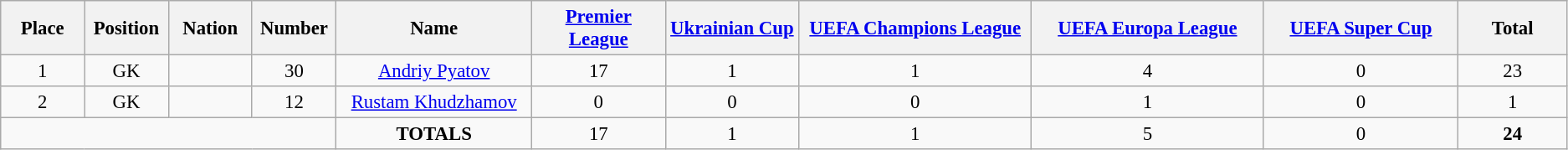<table class="wikitable" style="font-size: 95%; text-align: center;">
<tr>
<th width=60>Place</th>
<th width=60>Position</th>
<th width=60>Nation</th>
<th width=60>Number</th>
<th width=150>Name</th>
<th width=100><a href='#'>Premier League</a></th>
<th width=100><a href='#'>Ukrainian Cup</a></th>
<th width=180><a href='#'>UEFA Champions League</a></th>
<th width=180><a href='#'>UEFA Europa League</a></th>
<th width=150><a href='#'>UEFA Super Cup</a></th>
<th width=80><strong>Total</strong></th>
</tr>
<tr>
<td>1</td>
<td>GK</td>
<td></td>
<td>30</td>
<td><a href='#'>Andriy Pyatov</a></td>
<td>17</td>
<td>1</td>
<td>1</td>
<td>4</td>
<td>0</td>
<td>23</td>
</tr>
<tr>
<td>2</td>
<td>GK</td>
<td></td>
<td>12</td>
<td><a href='#'>Rustam Khudzhamov</a></td>
<td>0</td>
<td>0</td>
<td>0</td>
<td>1</td>
<td>0</td>
<td>1</td>
</tr>
<tr>
<td colspan="4"></td>
<td><strong>TOTALS</strong></td>
<td>17</td>
<td>1</td>
<td>1</td>
<td>5</td>
<td>0</td>
<td><strong>24</strong></td>
</tr>
</table>
